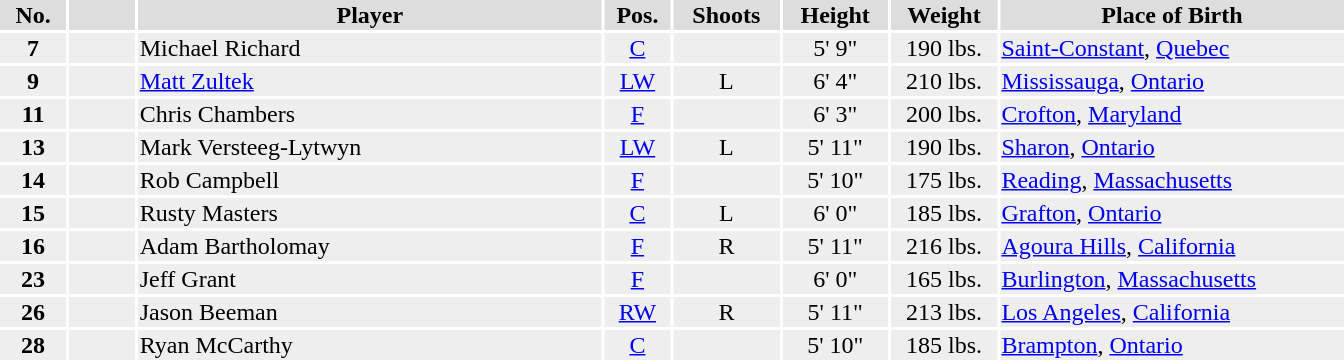<table width=900 style="text-align:center;">
<tr>
<th colspan=8></th>
</tr>
<tr style="background:#dddddd;">
<th width=5%>No.</th>
<th width=5%></th>
<th width=35%>Player</th>
<th width=5%>Pos.</th>
<th width=8%>Shoots</th>
<th width=8%>Height</th>
<th width=8%>Weight</th>
<th width=37%>Place of Birth</th>
</tr>
<tr style="background:#eeeeee;">
<td><strong>7</strong></td>
<td></td>
<td style="text-align:left;">Michael Richard</td>
<td><a href='#'>C</a></td>
<td></td>
<td>5' 9"</td>
<td>190 lbs.</td>
<td style="text-align:left;"><a href='#'>Saint-Constant</a>, <a href='#'>Quebec</a></td>
</tr>
<tr style="background:#eeeeee;">
<td><strong>9</strong></td>
<td></td>
<td style="text-align:left;"><a href='#'>Matt Zultek</a></td>
<td><a href='#'>LW</a></td>
<td>L</td>
<td>6' 4"</td>
<td>210 lbs.</td>
<td style="text-align:left;"><a href='#'>Mississauga</a>, <a href='#'>Ontario</a></td>
</tr>
<tr style="background:#eeeeee;">
<td><strong>11</strong></td>
<td></td>
<td style="text-align:left;">Chris Chambers</td>
<td><a href='#'>F</a></td>
<td></td>
<td>6' 3"</td>
<td>200 lbs.</td>
<td style="text-align:left;"><a href='#'>Crofton</a>, <a href='#'>Maryland</a></td>
</tr>
<tr style="background:#eeeeee;">
<td><strong>13</strong></td>
<td></td>
<td style="text-align:left;">Mark Versteeg-Lytwyn</td>
<td><a href='#'>LW</a></td>
<td>L</td>
<td>5' 11"</td>
<td>190 lbs.</td>
<td style="text-align:left;"><a href='#'>Sharon</a>, <a href='#'>Ontario</a></td>
</tr>
<tr style="background:#eeeeee;">
<td><strong>14</strong></td>
<td></td>
<td style="text-align:left;">Rob Campbell</td>
<td><a href='#'>F</a></td>
<td></td>
<td>5' 10"</td>
<td>175 lbs.</td>
<td style="text-align:left;"><a href='#'>Reading</a>, <a href='#'>Massachusetts</a></td>
</tr>
<tr style="background:#eeeeee;">
<td><strong>15</strong></td>
<td></td>
<td style="text-align:left;">Rusty Masters</td>
<td><a href='#'>C</a></td>
<td>L</td>
<td>6' 0"</td>
<td>185 lbs.</td>
<td style="text-align:left;"><a href='#'>Grafton</a>, <a href='#'>Ontario</a></td>
</tr>
<tr style="background:#eeeeee;">
<td><strong>16</strong></td>
<td></td>
<td style="text-align:left;">Adam Bartholomay</td>
<td><a href='#'>F</a></td>
<td>R</td>
<td>5' 11"</td>
<td>216 lbs.</td>
<td style="text-align:left;"><a href='#'>Agoura Hills</a>, <a href='#'>California</a></td>
</tr>
<tr style="background:#eeeeee;">
<td><strong>23</strong></td>
<td></td>
<td style="text-align:left;">Jeff Grant</td>
<td><a href='#'>F</a></td>
<td></td>
<td>6' 0"</td>
<td>165 lbs.</td>
<td style="text-align:left;"><a href='#'>Burlington</a>, <a href='#'>Massachusetts</a></td>
</tr>
<tr style="background:#eeeeee;">
<td><strong>26</strong></td>
<td></td>
<td style="text-align:left;">Jason Beeman</td>
<td><a href='#'>RW</a></td>
<td>R</td>
<td>5' 11"</td>
<td>213 lbs.</td>
<td style="text-align:left;"><a href='#'>Los Angeles</a>, <a href='#'>California</a></td>
</tr>
<tr bgcolor="#eeeeee">
<td><strong>28</strong></td>
<td></td>
<td style="text-align:left;">Ryan McCarthy</td>
<td><a href='#'>C</a></td>
<td></td>
<td>5' 10"</td>
<td>185 lbs.</td>
<td style="text-align:left;"><a href='#'>Brampton</a>, <a href='#'>Ontario</a></td>
</tr>
</table>
